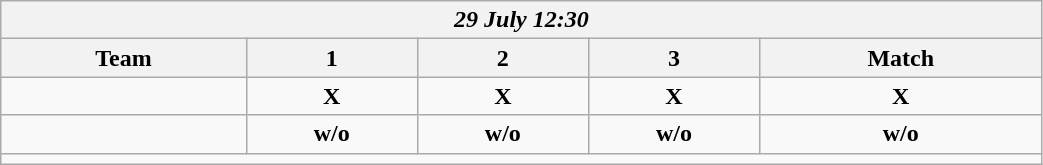<table class=wikitable style="text-align:center; width: 55%">
<tr>
<th colspan=10><em>29 July 12:30</em></th>
</tr>
<tr>
<th>Team</th>
<th>1</th>
<th>2</th>
<th>3</th>
<th>Match</th>
</tr>
<tr>
<td align=left><strong><br></strong></td>
<td><strong>X</strong></td>
<td><strong>X</strong></td>
<td><strong>X</strong></td>
<td><strong>X</strong></td>
</tr>
<tr>
<td align=left><br></td>
<td><strong>w/o</strong></td>
<td><strong>w/o</strong></td>
<td><strong>w/o</strong></td>
<td><strong>w/o</strong></td>
</tr>
<tr>
<td colspan=10></td>
</tr>
</table>
